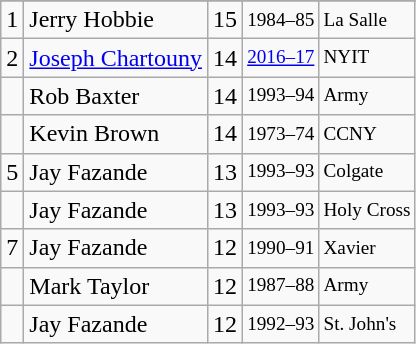<table class="wikitable">
<tr>
</tr>
<tr>
<td>1</td>
<td>Jerry Hobbie</td>
<td>15</td>
<td style="font-size:80%;">1984–85</td>
<td style="font-size:80%;">La Salle</td>
</tr>
<tr>
<td>2</td>
<td><a href='#'>Joseph Chartouny</a></td>
<td>14</td>
<td style="font-size:80%;"><a href='#'>2016–17</a></td>
<td style="font-size:80%;">NYIT</td>
</tr>
<tr>
<td></td>
<td>Rob Baxter</td>
<td>14</td>
<td style="font-size:80%;">1993–94</td>
<td style="font-size:80%;">Army</td>
</tr>
<tr>
<td></td>
<td>Kevin Brown</td>
<td>14</td>
<td style="font-size:80%;">1973–74</td>
<td style="font-size:80%;">CCNY</td>
</tr>
<tr>
<td>5</td>
<td>Jay Fazande</td>
<td>13</td>
<td style="font-size:80%;">1993–93</td>
<td style="font-size:80%;">Colgate</td>
</tr>
<tr>
<td></td>
<td>Jay Fazande</td>
<td>13</td>
<td style="font-size:80%;">1993–93</td>
<td style="font-size:80%;">Holy Cross</td>
</tr>
<tr>
<td>7</td>
<td>Jay Fazande</td>
<td>12</td>
<td style="font-size:80%;">1990–91</td>
<td style="font-size:80%;">Xavier</td>
</tr>
<tr>
<td></td>
<td>Mark Taylor</td>
<td>12</td>
<td style="font-size:80%;">1987–88</td>
<td style="font-size:80%;">Army</td>
</tr>
<tr>
<td></td>
<td>Jay Fazande</td>
<td>12</td>
<td style="font-size:80%;">1992–93</td>
<td style="font-size:80%;">St. John's</td>
</tr>
</table>
